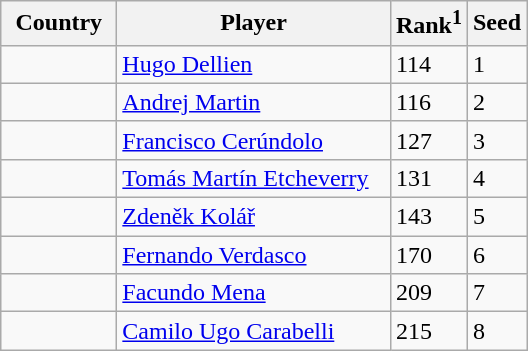<table class="sortable wikitable">
<tr>
<th width="70">Country</th>
<th width="175">Player</th>
<th>Rank<sup>1</sup></th>
<th>Seed</th>
</tr>
<tr>
<td></td>
<td><a href='#'>Hugo Dellien</a></td>
<td>114</td>
<td>1</td>
</tr>
<tr>
<td></td>
<td><a href='#'>Andrej Martin</a></td>
<td>116</td>
<td>2</td>
</tr>
<tr>
<td></td>
<td><a href='#'>Francisco Cerúndolo</a></td>
<td>127</td>
<td>3</td>
</tr>
<tr>
<td></td>
<td><a href='#'>Tomás Martín Etcheverry</a></td>
<td>131</td>
<td>4</td>
</tr>
<tr>
<td></td>
<td><a href='#'>Zdeněk Kolář</a></td>
<td>143</td>
<td>5</td>
</tr>
<tr>
<td></td>
<td><a href='#'>Fernando Verdasco</a></td>
<td>170</td>
<td>6</td>
</tr>
<tr>
<td></td>
<td><a href='#'>Facundo Mena</a></td>
<td>209</td>
<td>7</td>
</tr>
<tr>
<td></td>
<td><a href='#'>Camilo Ugo Carabelli</a></td>
<td>215</td>
<td>8</td>
</tr>
</table>
